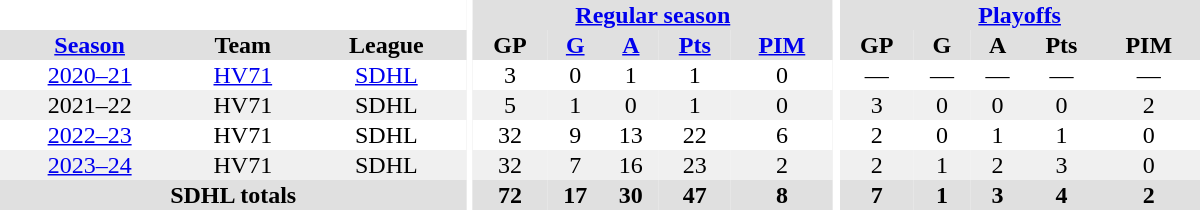<table border="0" cellpadding="1" cellspacing="0" style="text-align:center; width:50em">
<tr bgcolor="#e0e0e0">
<th colspan="3" bgcolor="#ffffff"></th>
<th rowspan="97" bgcolor="#ffffff"></th>
<th colspan="5"><a href='#'>Regular season</a></th>
<th rowspan="97" bgcolor="#ffffff"></th>
<th colspan="5"><a href='#'>Playoffs</a></th>
</tr>
<tr bgcolor="#e0e0e0">
<th><a href='#'>Season</a></th>
<th>Team</th>
<th>League</th>
<th>GP</th>
<th><a href='#'>G</a></th>
<th><a href='#'>A</a></th>
<th><a href='#'>Pts</a></th>
<th><a href='#'>PIM</a></th>
<th>GP</th>
<th>G</th>
<th>A</th>
<th>Pts</th>
<th>PIM</th>
</tr>
<tr>
<td><a href='#'>2020–21</a></td>
<td><a href='#'>HV71</a></td>
<td><a href='#'>SDHL</a></td>
<td>3</td>
<td>0</td>
<td>1</td>
<td>1</td>
<td>0</td>
<td>—</td>
<td>—</td>
<td>—</td>
<td>—</td>
<td>—</td>
</tr>
<tr bgcolor="#f0f0f0">
<td>2021–22</td>
<td>HV71</td>
<td>SDHL</td>
<td>5</td>
<td>1</td>
<td>0</td>
<td>1</td>
<td>0</td>
<td>3</td>
<td>0</td>
<td>0</td>
<td>0</td>
<td>2</td>
</tr>
<tr>
<td><a href='#'>2022–23</a></td>
<td>HV71</td>
<td>SDHL</td>
<td>32</td>
<td>9</td>
<td>13</td>
<td>22</td>
<td>6</td>
<td>2</td>
<td>0</td>
<td>1</td>
<td>1</td>
<td>0</td>
</tr>
<tr bgcolor="#f0f0f0">
<td><a href='#'>2023–24</a></td>
<td>HV71</td>
<td>SDHL</td>
<td>32</td>
<td>7</td>
<td>16</td>
<td>23</td>
<td>2</td>
<td>2</td>
<td>1</td>
<td>2</td>
<td>3</td>
<td>0</td>
</tr>
<tr bgcolor="#e0e0e0">
<th colspan="3">SDHL totals</th>
<th>72</th>
<th>17</th>
<th>30</th>
<th>47</th>
<th>8</th>
<th>7</th>
<th>1</th>
<th>3</th>
<th>4</th>
<th>2</th>
</tr>
</table>
